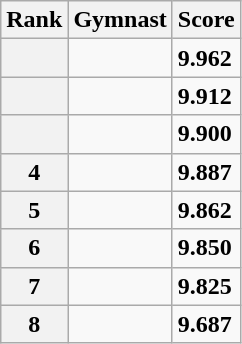<table class="wikitable sortable">
<tr>
<th scope="col">Rank</th>
<th scope="col">Gymnast</th>
<th scope="col">Score</th>
</tr>
<tr>
<th scope="row"></th>
<td></td>
<td><strong>9.962</strong></td>
</tr>
<tr>
<th scope="row"></th>
<td></td>
<td><strong>9.912</strong></td>
</tr>
<tr>
<th scope="row"></th>
<td></td>
<td><strong>9.900</strong></td>
</tr>
<tr>
<th scope="row">4</th>
<td></td>
<td><strong>9.887</strong></td>
</tr>
<tr>
<th scope="row">5</th>
<td></td>
<td><strong>9.862</strong></td>
</tr>
<tr>
<th scope="row">6</th>
<td></td>
<td><strong>9.850</strong></td>
</tr>
<tr>
<th scope="row">7</th>
<td></td>
<td><strong>9.825</strong></td>
</tr>
<tr>
<th scope="row">8</th>
<td></td>
<td><strong>9.687</strong></td>
</tr>
</table>
